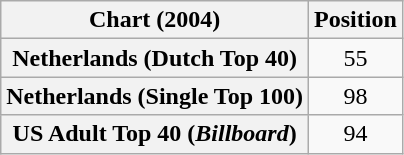<table class="wikitable sortable plainrowheaders" style="text-align:center">
<tr>
<th>Chart (2004)</th>
<th>Position</th>
</tr>
<tr>
<th scope="row">Netherlands (Dutch Top 40)</th>
<td>55</td>
</tr>
<tr>
<th scope="row">Netherlands (Single Top 100)</th>
<td>98</td>
</tr>
<tr>
<th scope="row">US Adult Top 40 (<em>Billboard</em>)</th>
<td>94</td>
</tr>
</table>
